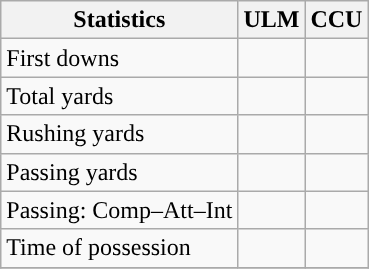<table class="wikitable" style="float: left;">
<tr>
<th>Statistics</th>
<th>ULM</th>
<th>CCU</th>
</tr>
<tr>
<td>First downs</td>
<td></td>
<td></td>
</tr>
<tr>
<td>Total yards</td>
<td></td>
<td></td>
</tr>
<tr>
<td>Rushing yards</td>
<td></td>
<td></td>
</tr>
<tr>
<td>Passing yards</td>
<td></td>
<td></td>
</tr>
<tr>
<td>Passing: Comp–Att–Int</td>
<td></td>
<td></td>
</tr>
<tr>
<td>Time of possession</td>
<td></td>
<td></td>
</tr>
<tr>
</tr>
</table>
